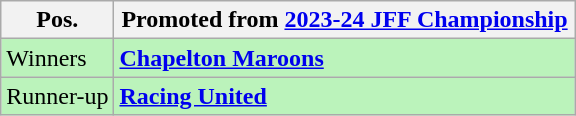<table class="wikitable">
<tr>
<th>Pos.</th>
<th width=300>Promoted from <a href='#'>2023-24 JFF Championship</a></th>
</tr>
<tr style="background: #BBF3BB;">
<td>Winners</td>
<td><strong><a href='#'>Chapelton Maroons</a></strong></td>
</tr>
<tr style="background: #BBF3BB;">
<td>Runner-up</td>
<td><strong><a href='#'>Racing United</a></strong></td>
</tr>
</table>
